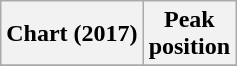<table class="wikitable plainrowheaders sortable" style="text-align:center;">
<tr>
<th scope="col">Chart (2017)</th>
<th scope="col">Peak<br>position</th>
</tr>
<tr>
</tr>
</table>
